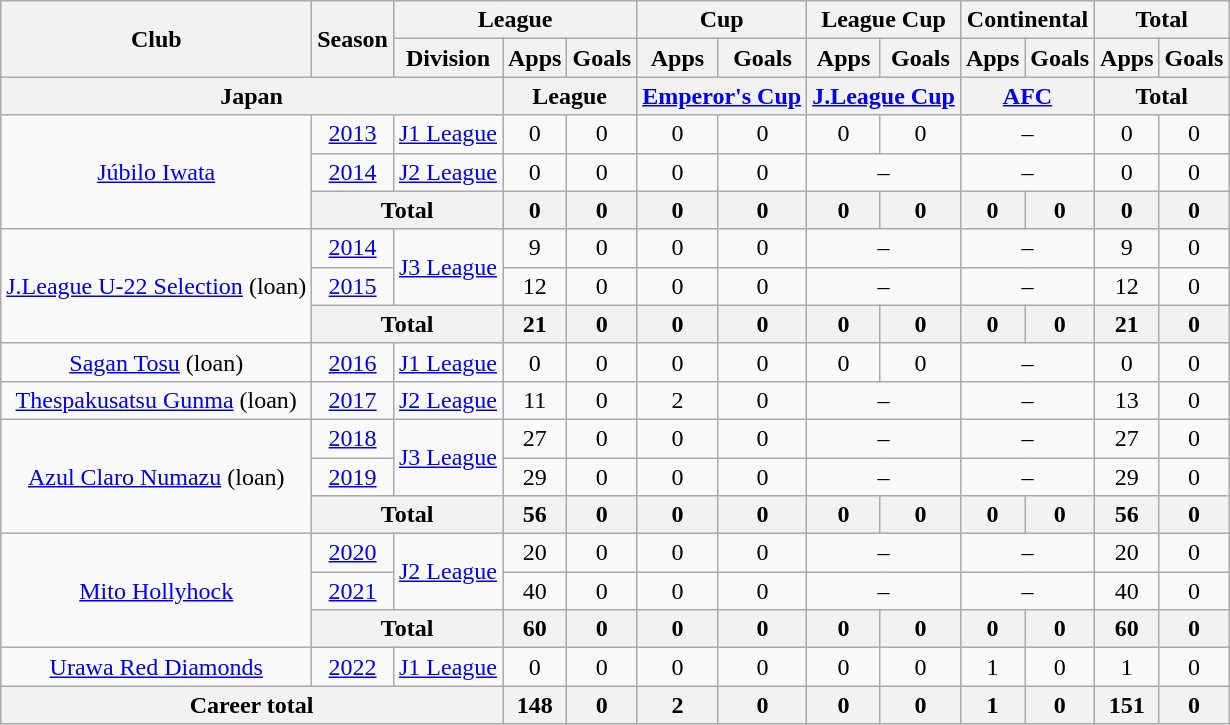<table class="wikitable" style="text-align:center;">
<tr>
<th rowspan=2>Club</th>
<th rowspan=2>Season</th>
<th colspan=3>League</th>
<th colspan=2>Cup</th>
<th colspan=2>League Cup</th>
<th colspan=2>Continental</th>
<th colspan=2>Total</th>
</tr>
<tr>
<th>Division</th>
<th>Apps</th>
<th>Goals</th>
<th>Apps</th>
<th>Goals</th>
<th>Apps</th>
<th>Goals</th>
<th>Apps</th>
<th>Goals</th>
<th>Apps</th>
<th>Goals</th>
</tr>
<tr>
<th colspan=3>Japan</th>
<th colspan=2>League</th>
<th colspan=2><a href='#'>Emperor's Cup</a></th>
<th colspan=2><a href='#'>J.League Cup</a></th>
<th colspan=2><a href='#'>AFC</a></th>
<th colspan=2>Total</th>
</tr>
<tr>
<td rowspan="3"><a href='#'>Júbilo Iwata</a></td>
<td><a href='#'>2013</a></td>
<td><a href='#'>J1 League</a></td>
<td>0</td>
<td>0</td>
<td>0</td>
<td>0</td>
<td>0</td>
<td>0</td>
<td colspan="2">–</td>
<td>0</td>
<td>0</td>
</tr>
<tr>
<td><a href='#'>2014</a></td>
<td><a href='#'>J2 League</a></td>
<td>0</td>
<td>0</td>
<td>0</td>
<td>0</td>
<td colspan="2">–</td>
<td colspan="2">–</td>
<td>0</td>
<td>0</td>
</tr>
<tr>
<th colspan="2">Total</th>
<th>0</th>
<th>0</th>
<th>0</th>
<th>0</th>
<th>0</th>
<th>0</th>
<th>0</th>
<th>0</th>
<th>0</th>
<th>0</th>
</tr>
<tr>
<td rowspan="3"><a href='#'>J.League U-22 Selection</a> (loan)</td>
<td><a href='#'>2014</a></td>
<td rowspan="2"><a href='#'>J3 League</a></td>
<td>9</td>
<td>0</td>
<td>0</td>
<td>0</td>
<td colspan="2">–</td>
<td colspan="2">–</td>
<td>9</td>
<td>0</td>
</tr>
<tr>
<td><a href='#'>2015</a></td>
<td>12</td>
<td>0</td>
<td>0</td>
<td>0</td>
<td colspan="2">–</td>
<td colspan="2">–</td>
<td>12</td>
<td>0</td>
</tr>
<tr>
<th colspan="2">Total</th>
<th>21</th>
<th>0</th>
<th>0</th>
<th>0</th>
<th>0</th>
<th>0</th>
<th>0</th>
<th>0</th>
<th>21</th>
<th>0</th>
</tr>
<tr>
<td><a href='#'>Sagan Tosu</a> (loan)</td>
<td><a href='#'>2016</a></td>
<td><a href='#'>J1 League</a></td>
<td>0</td>
<td>0</td>
<td>0</td>
<td>0</td>
<td>0</td>
<td>0</td>
<td colspan="2">–</td>
<td>0</td>
<td>0</td>
</tr>
<tr>
<td><a href='#'>Thespakusatsu Gunma</a> (loan)</td>
<td><a href='#'>2017</a></td>
<td><a href='#'>J2 League</a></td>
<td>11</td>
<td>0</td>
<td>2</td>
<td>0</td>
<td colspan="2">–</td>
<td colspan="2">–</td>
<td>13</td>
<td>0</td>
</tr>
<tr>
<td rowspan="3"><a href='#'>Azul Claro Numazu</a> (loan)</td>
<td><a href='#'>2018</a></td>
<td rowspan="2"><a href='#'>J3 League</a></td>
<td>27</td>
<td>0</td>
<td>0</td>
<td>0</td>
<td colspan="2">–</td>
<td colspan="2">–</td>
<td>27</td>
<td>0</td>
</tr>
<tr>
<td><a href='#'>2019</a></td>
<td>29</td>
<td>0</td>
<td>0</td>
<td>0</td>
<td colspan="2">–</td>
<td colspan="2">–</td>
<td>29</td>
<td>0</td>
</tr>
<tr>
<th colspan="2">Total</th>
<th>56</th>
<th>0</th>
<th>0</th>
<th>0</th>
<th>0</th>
<th>0</th>
<th>0</th>
<th>0</th>
<th>56</th>
<th>0</th>
</tr>
<tr>
<td rowspan="3"><a href='#'>Mito Hollyhock</a></td>
<td><a href='#'>2020</a></td>
<td rowspan="2"><a href='#'>J2 League</a></td>
<td>20</td>
<td>0</td>
<td>0</td>
<td>0</td>
<td colspan="2">–</td>
<td colspan="2">–</td>
<td>20</td>
<td>0</td>
</tr>
<tr>
<td><a href='#'>2021</a></td>
<td>40</td>
<td>0</td>
<td>0</td>
<td>0</td>
<td colspan="2">–</td>
<td colspan="2">–</td>
<td>40</td>
<td>0</td>
</tr>
<tr>
<th colspan="2">Total</th>
<th>60</th>
<th>0</th>
<th>0</th>
<th>0</th>
<th>0</th>
<th>0</th>
<th>0</th>
<th>0</th>
<th>60</th>
<th>0</th>
</tr>
<tr>
<td><a href='#'>Urawa Red Diamonds</a></td>
<td><a href='#'>2022</a></td>
<td><a href='#'>J1 League</a></td>
<td>0</td>
<td>0</td>
<td>0</td>
<td>0</td>
<td>0</td>
<td>0</td>
<td>1</td>
<td>0</td>
<td>1</td>
<td>0</td>
</tr>
<tr>
<th colspan=3>Career total</th>
<th>148</th>
<th>0</th>
<th>2</th>
<th>0</th>
<th>0</th>
<th>0</th>
<th>1</th>
<th>0</th>
<th>151</th>
<th>0</th>
</tr>
</table>
